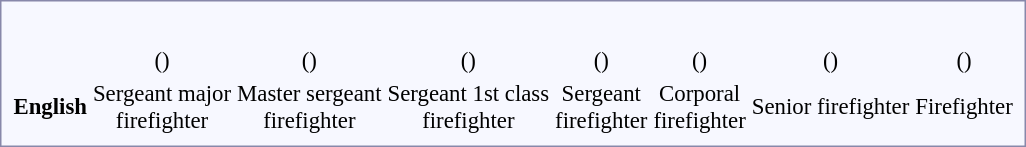<table style="border:1px solid #8888aa; background-color:#f7f8ff; padding:5px; font-size:95%; margin: 0px 12px 12px 0px;">
<tr style="text-align:center;">
<th rowspan=2></th>
<td colspan=1></td>
<td colspan=1></td>
<td colspan=2></td>
<td colspan=6></td>
<td colspan=6></td>
<td colspan=4></td>
<td colspan=6></td>
</tr>
<tr style="text-align:center;">
<td colspan=1><br>()</td>
<td colspan=1><br>()</td>
<td colspan=2><br>()</td>
<td colspan=6><br>()</td>
<td colspan=6><br>()</td>
<td colspan=4><br>()</td>
<td colspan=6><br>()</td>
</tr>
<tr style="text-align:center;">
<th>English</th>
<td colspan=1>Sergeant major<br> firefighter</td>
<td colspan=1>Master sergeant<br> firefighter</td>
<td colspan=2>Sergeant 1st class<br> firefighter</td>
<td colspan=6>Sergeant<br> firefighter</td>
<td colspan=6>Corporal<br> firefighter</td>
<td colspan=4>Senior firefighter</td>
<td colspan=6>Firefighter</td>
</tr>
</table>
